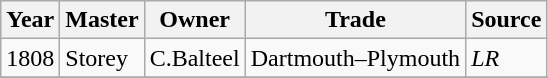<table class=" wikitable">
<tr>
<th>Year</th>
<th>Master</th>
<th>Owner</th>
<th>Trade</th>
<th>Source</th>
</tr>
<tr>
<td>1808</td>
<td>Storey</td>
<td>C.Balteel</td>
<td>Dartmouth–Plymouth</td>
<td><em>LR</em></td>
</tr>
<tr>
</tr>
</table>
